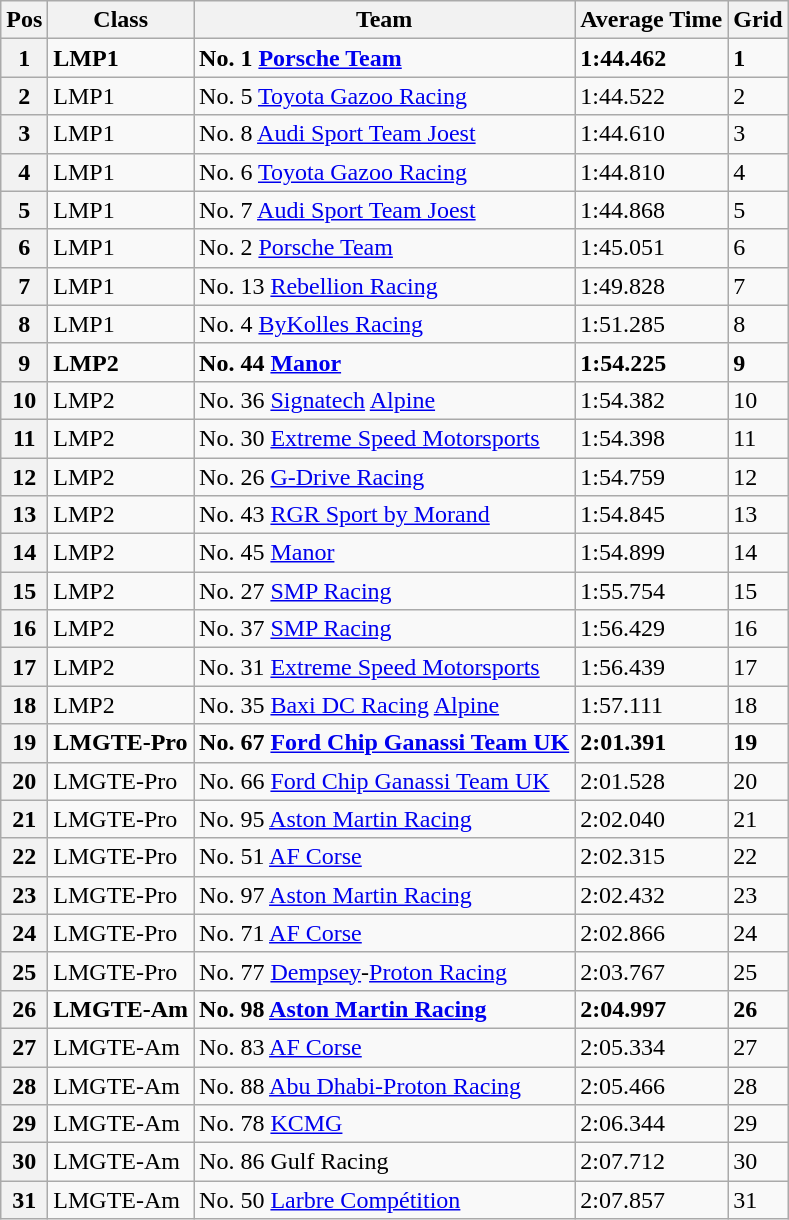<table class="wikitable">
<tr>
<th>Pos</th>
<th>Class</th>
<th>Team</th>
<th>Average Time</th>
<th>Grid</th>
</tr>
<tr>
<th><strong>1</strong></th>
<td><strong>LMP1</strong></td>
<td><strong>No. 1 <a href='#'>Porsche Team</a></strong></td>
<td><strong>1:44.462</strong></td>
<td><strong>1</strong></td>
</tr>
<tr>
<th>2</th>
<td>LMP1</td>
<td>No. 5 <a href='#'>Toyota Gazoo Racing</a></td>
<td>1:44.522</td>
<td>2</td>
</tr>
<tr>
<th>3</th>
<td>LMP1</td>
<td>No. 8 <a href='#'>Audi Sport Team Joest</a></td>
<td>1:44.610</td>
<td>3</td>
</tr>
<tr>
<th>4</th>
<td>LMP1</td>
<td>No. 6 <a href='#'>Toyota Gazoo Racing</a></td>
<td>1:44.810</td>
<td>4</td>
</tr>
<tr>
<th>5</th>
<td>LMP1</td>
<td>No. 7 <a href='#'>Audi Sport Team Joest</a></td>
<td>1:44.868</td>
<td>5</td>
</tr>
<tr>
<th>6</th>
<td>LMP1</td>
<td>No. 2 <a href='#'>Porsche Team</a></td>
<td>1:45.051</td>
<td>6</td>
</tr>
<tr>
<th>7</th>
<td>LMP1</td>
<td>No. 13 <a href='#'>Rebellion Racing</a></td>
<td>1:49.828</td>
<td>7</td>
</tr>
<tr>
<th>8</th>
<td>LMP1</td>
<td>No. 4 <a href='#'>ByKolles Racing</a></td>
<td>1:51.285</td>
<td>8</td>
</tr>
<tr>
<th><strong>9</strong></th>
<td><strong>LMP2</strong></td>
<td><strong>No. 44 <a href='#'>Manor</a></strong></td>
<td><strong>1:54.225</strong></td>
<td><strong>9</strong></td>
</tr>
<tr>
<th>10</th>
<td>LMP2</td>
<td>No. 36 <a href='#'>Signatech</a> <a href='#'>Alpine</a></td>
<td>1:54.382</td>
<td>10</td>
</tr>
<tr>
<th>11</th>
<td>LMP2</td>
<td>No. 30 <a href='#'>Extreme Speed Motorsports</a></td>
<td>1:54.398</td>
<td>11</td>
</tr>
<tr>
<th>12</th>
<td>LMP2</td>
<td>No. 26 <a href='#'>G-Drive Racing</a></td>
<td>1:54.759</td>
<td>12</td>
</tr>
<tr>
<th>13</th>
<td>LMP2</td>
<td>No. 43 <a href='#'>RGR Sport by Morand</a></td>
<td>1:54.845</td>
<td>13</td>
</tr>
<tr>
<th>14</th>
<td>LMP2</td>
<td>No. 45 <a href='#'>Manor</a></td>
<td>1:54.899</td>
<td>14</td>
</tr>
<tr>
<th>15</th>
<td>LMP2</td>
<td>No. 27 <a href='#'>SMP Racing</a></td>
<td>1:55.754</td>
<td>15</td>
</tr>
<tr>
<th>16</th>
<td>LMP2</td>
<td>No. 37 <a href='#'>SMP Racing</a></td>
<td>1:56.429</td>
<td>16</td>
</tr>
<tr>
<th>17</th>
<td>LMP2</td>
<td>No. 31 <a href='#'>Extreme Speed Motorsports</a></td>
<td>1:56.439</td>
<td>17</td>
</tr>
<tr>
<th>18</th>
<td>LMP2</td>
<td>No. 35 <a href='#'>Baxi DC Racing</a> <a href='#'>Alpine</a></td>
<td>1:57.111</td>
<td>18</td>
</tr>
<tr>
<th><strong>19</strong></th>
<td><strong>LMGTE-Pro</strong></td>
<td><strong>No. 67 <a href='#'>Ford Chip Ganassi Team UK</a></strong></td>
<td><strong>2:01.391</strong></td>
<td><strong>19</strong></td>
</tr>
<tr>
<th>20</th>
<td>LMGTE-Pro</td>
<td>No. 66 <a href='#'>Ford Chip Ganassi Team UK</a></td>
<td>2:01.528</td>
<td>20</td>
</tr>
<tr>
<th>21</th>
<td>LMGTE-Pro</td>
<td>No. 95 <a href='#'>Aston Martin Racing</a></td>
<td>2:02.040</td>
<td>21</td>
</tr>
<tr>
<th>22</th>
<td>LMGTE-Pro</td>
<td>No. 51 <a href='#'>AF Corse</a></td>
<td>2:02.315</td>
<td>22</td>
</tr>
<tr>
<th>23</th>
<td>LMGTE-Pro</td>
<td>No. 97 <a href='#'>Aston Martin Racing</a></td>
<td>2:02.432</td>
<td>23</td>
</tr>
<tr>
<th>24</th>
<td>LMGTE-Pro</td>
<td>No. 71 <a href='#'>AF Corse</a></td>
<td>2:02.866</td>
<td>24</td>
</tr>
<tr>
<th>25</th>
<td>LMGTE-Pro</td>
<td>No. 77 <a href='#'>Dempsey</a>-<a href='#'>Proton Racing</a></td>
<td>2:03.767</td>
<td>25</td>
</tr>
<tr>
<th><strong>26</strong></th>
<td><strong>LMGTE-Am</strong></td>
<td><strong>No. 98 <a href='#'>Aston Martin Racing</a></strong></td>
<td><strong>2:04.997</strong></td>
<td><strong>26</strong></td>
</tr>
<tr>
<th>27</th>
<td>LMGTE-Am</td>
<td>No. 83 <a href='#'>AF Corse</a></td>
<td>2:05.334</td>
<td>27</td>
</tr>
<tr>
<th>28</th>
<td>LMGTE-Am</td>
<td>No. 88 <a href='#'>Abu Dhabi-Proton Racing</a></td>
<td>2:05.466</td>
<td>28</td>
</tr>
<tr>
<th>29</th>
<td>LMGTE-Am</td>
<td>No. 78 <a href='#'>KCMG</a></td>
<td>2:06.344</td>
<td>29</td>
</tr>
<tr>
<th>30</th>
<td>LMGTE-Am</td>
<td>No. 86 Gulf Racing</td>
<td>2:07.712</td>
<td>30</td>
</tr>
<tr>
<th>31</th>
<td>LMGTE-Am</td>
<td>No. 50 <a href='#'>Larbre Compétition</a></td>
<td>2:07.857</td>
<td>31</td>
</tr>
</table>
